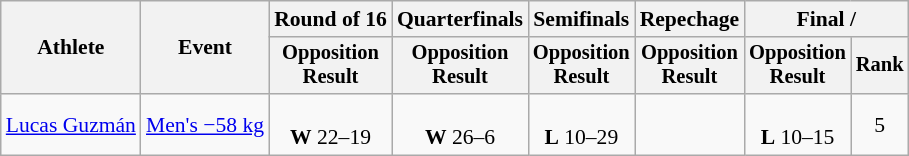<table class="wikitable" style="font-size:90%;">
<tr>
<th rowspan=2>Athlete</th>
<th rowspan=2>Event</th>
<th>Round of 16</th>
<th>Quarterfinals</th>
<th>Semifinals</th>
<th>Repechage</th>
<th colspan=2>Final / </th>
</tr>
<tr style="font-size:95%">
<th>Opposition<br>Result</th>
<th>Opposition<br>Result</th>
<th>Opposition<br>Result</th>
<th>Opposition<br>Result</th>
<th>Opposition<br>Result</th>
<th>Rank</th>
</tr>
<tr align=center>
<td align=left><a href='#'>Lucas Guzmán</a></td>
<td align=left><a href='#'>Men's −58 kg</a></td>
<td><br><strong>W</strong> 22–19</td>
<td><br><strong>W</strong> 26–6</td>
<td><br><strong>L</strong> 10–29</td>
<td></td>
<td><br><strong>L</strong> 10–15</td>
<td>5</td>
</tr>
</table>
